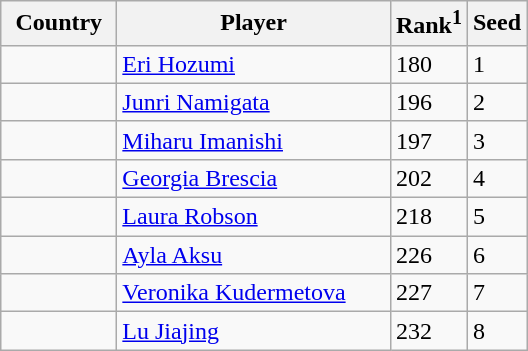<table class="sortable wikitable">
<tr>
<th width="70">Country</th>
<th width="175">Player</th>
<th>Rank<sup>1</sup></th>
<th>Seed</th>
</tr>
<tr>
<td></td>
<td><a href='#'>Eri Hozumi</a></td>
<td>180</td>
<td>1</td>
</tr>
<tr>
<td></td>
<td><a href='#'>Junri Namigata</a></td>
<td>196</td>
<td>2</td>
</tr>
<tr>
<td></td>
<td><a href='#'>Miharu Imanishi</a></td>
<td>197</td>
<td>3</td>
</tr>
<tr>
<td></td>
<td><a href='#'>Georgia Brescia</a></td>
<td>202</td>
<td>4</td>
</tr>
<tr>
<td></td>
<td><a href='#'>Laura Robson</a></td>
<td>218</td>
<td>5</td>
</tr>
<tr>
<td></td>
<td><a href='#'>Ayla Aksu</a></td>
<td>226</td>
<td>6</td>
</tr>
<tr>
<td></td>
<td><a href='#'>Veronika Kudermetova</a></td>
<td>227</td>
<td>7</td>
</tr>
<tr>
<td></td>
<td><a href='#'>Lu Jiajing</a></td>
<td>232</td>
<td>8</td>
</tr>
</table>
